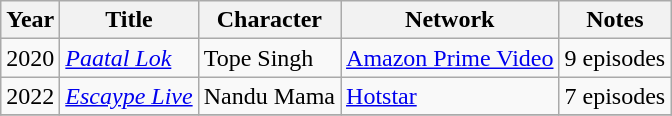<table class="wikitable">
<tr>
<th>Year</th>
<th>Title</th>
<th>Character</th>
<th>Network</th>
<th>Notes</th>
</tr>
<tr>
<td>2020</td>
<td><em><a href='#'>Paatal Lok</a></em></td>
<td>Tope Singh</td>
<td><a href='#'>Amazon Prime Video</a></td>
<td>9 episodes </td>
</tr>
<tr>
<td>2022</td>
<td><em><a href='#'>Escaype Live</a></em></td>
<td>Nandu Mama</td>
<td><a href='#'>Hotstar</a></td>
<td>7 episodes </td>
</tr>
<tr>
</tr>
</table>
